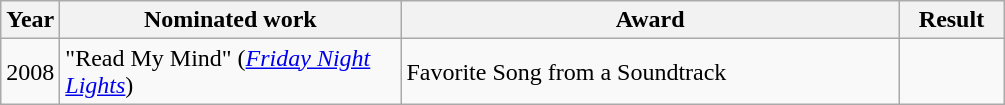<table class="wikitable">
<tr>
<th>Year</th>
<th width="220">Nominated work</th>
<th width="325">Award</th>
<th width="62">Result</th>
</tr>
<tr>
<td>2008</td>
<td>"Read My Mind" (<em><a href='#'>Friday Night Lights</a></em>)</td>
<td>Favorite Song from a Soundtrack</td>
<td></td>
</tr>
</table>
